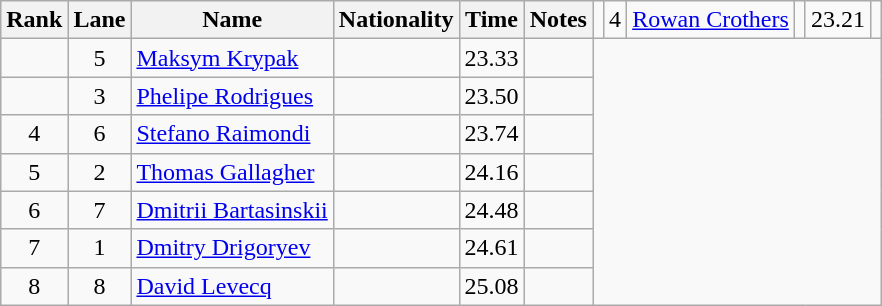<table class="wikitable sortable" style="text-align:center">
<tr>
<th>Rank</th>
<th>Lane</th>
<th>Name</th>
<th>Nationality</th>
<th>Time</th>
<th>Notes</th>
<td></td>
<td>4</td>
<td align=left><a href='#'>Rowan Crothers</a></td>
<td align=left></td>
<td>23.21</td>
<td></td>
</tr>
<tr>
<td></td>
<td>5</td>
<td align=left><a href='#'>Maksym Krypak</a></td>
<td align=left></td>
<td>23.33</td>
<td></td>
</tr>
<tr>
<td></td>
<td>3</td>
<td align=left><a href='#'>Phelipe Rodrigues</a></td>
<td align=left></td>
<td>23.50</td>
<td></td>
</tr>
<tr>
<td>4</td>
<td>6</td>
<td align=left><a href='#'>Stefano Raimondi</a></td>
<td align=left></td>
<td>23.74</td>
<td></td>
</tr>
<tr>
<td>5</td>
<td>2</td>
<td align=left><a href='#'>Thomas Gallagher</a></td>
<td align=left></td>
<td>24.16</td>
<td></td>
</tr>
<tr>
<td>6</td>
<td>7</td>
<td align=left><a href='#'>Dmitrii Bartasinskii</a></td>
<td align=left></td>
<td>24.48</td>
<td></td>
</tr>
<tr>
<td>7</td>
<td>1</td>
<td align=left><a href='#'>Dmitry Drigoryev</a></td>
<td align=left></td>
<td>24.61</td>
<td></td>
</tr>
<tr>
<td>8</td>
<td>8</td>
<td align=left><a href='#'>David Levecq</a></td>
<td align=left></td>
<td>25.08</td>
<td></td>
</tr>
</table>
